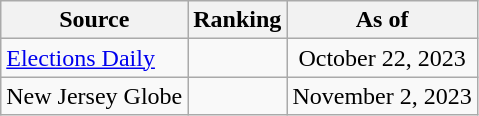<table class="wikitable" style="text-align:center">
<tr>
<th>Source</th>
<th>Ranking</th>
<th>As of</th>
</tr>
<tr>
<td align=left><a href='#'>Elections Daily</a></td>
<td></td>
<td>October 22, 2023</td>
</tr>
<tr>
<td align=left>New Jersey Globe</td>
<td></td>
<td>November 2, 2023</td>
</tr>
</table>
